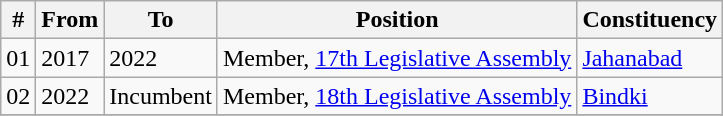<table class="wikitable sortable">
<tr>
<th>#</th>
<th>From</th>
<th>To</th>
<th>Position</th>
<th>Constituency</th>
</tr>
<tr>
<td>01</td>
<td>2017</td>
<td>2022</td>
<td>Member, <a href='#'>17th Legislative Assembly</a></td>
<td><a href='#'>Jahanabad</a></td>
</tr>
<tr>
<td>02</td>
<td>2022</td>
<td>Incumbent</td>
<td>Member, <a href='#'>18th Legislative Assembly</a></td>
<td><a href='#'>Bindki</a></td>
</tr>
<tr>
</tr>
</table>
